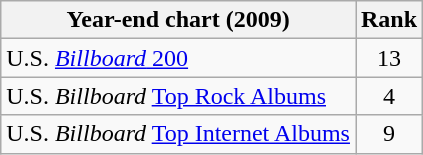<table class="wikitable sortable">
<tr>
<th>Year-end chart (2009)</th>
<th>Rank</th>
</tr>
<tr>
<td>U.S. <a href='#'><em>Billboard</em> 200</a></td>
<td style="text-align:center;">13</td>
</tr>
<tr>
<td>U.S. <em>Billboard</em> <a href='#'>Top Rock Albums</a></td>
<td style="text-align:center;">4</td>
</tr>
<tr>
<td>U.S. <em>Billboard</em> <a href='#'>Top Internet Albums</a></td>
<td style="text-align:center;">9</td>
</tr>
</table>
